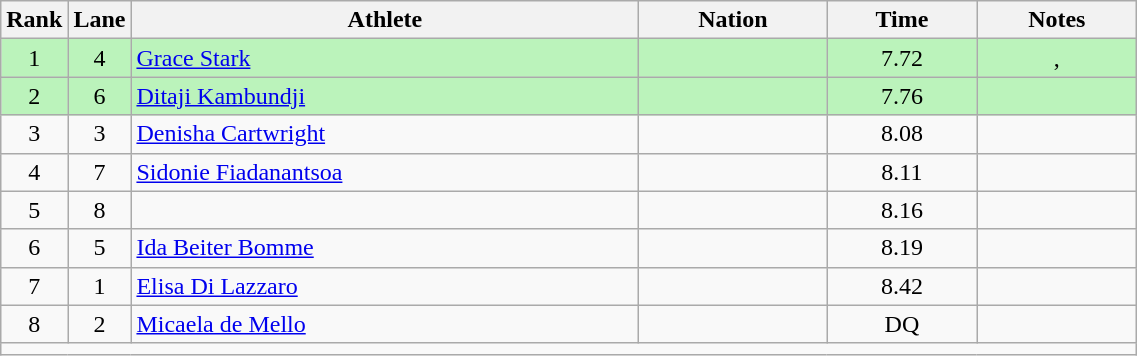<table class="wikitable sortable" style="text-align:center;width: 60%;">
<tr>
<th scope="col" style="width: 10px;">Rank</th>
<th scope="col" style="width: 10px;">Lane</th>
<th scope="col">Athlete</th>
<th scope="col">Nation</th>
<th scope="col">Time</th>
<th scope="col">Notes</th>
</tr>
<tr bgcolor=bbf3bb>
<td>1</td>
<td>4</td>
<td align=left><a href='#'>Grace Stark</a></td>
<td align=left></td>
<td>7.72</td>
<td>, </td>
</tr>
<tr bgcolor=bbf3bb>
<td>2</td>
<td>6</td>
<td align=left><a href='#'>Ditaji Kambundji</a></td>
<td align=left></td>
<td>7.76</td>
<td></td>
</tr>
<tr>
<td>3</td>
<td>3</td>
<td align=left><a href='#'>Denisha Cartwright</a></td>
<td align=left></td>
<td>8.08</td>
<td></td>
</tr>
<tr>
<td>4</td>
<td>7</td>
<td align=left><a href='#'>Sidonie Fiadanantsoa</a></td>
<td align=left></td>
<td>8.11</td>
<td></td>
</tr>
<tr>
<td>5</td>
<td>8</td>
<td align=left></td>
<td align=left></td>
<td>8.16</td>
<td></td>
</tr>
<tr>
<td>6</td>
<td>5</td>
<td align=left><a href='#'>Ida Beiter Bomme</a></td>
<td align=left></td>
<td>8.19</td>
<td></td>
</tr>
<tr>
<td>7</td>
<td>1</td>
<td align=left><a href='#'>Elisa Di Lazzaro</a></td>
<td align=left></td>
<td>8.42</td>
<td></td>
</tr>
<tr>
<td>8</td>
<td>2</td>
<td align=left><a href='#'>Micaela de Mello</a></td>
<td align=left></td>
<td>DQ</td>
<td></td>
</tr>
<tr class="sortbottom">
<td colspan="6"></td>
</tr>
</table>
